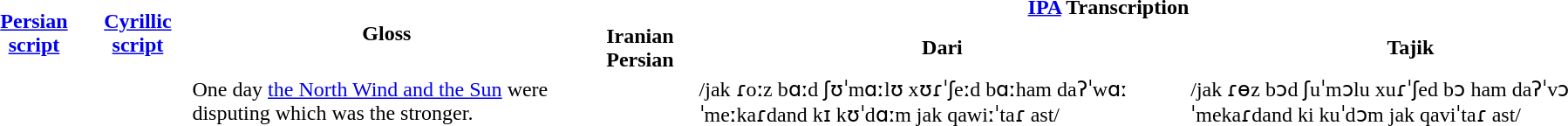<table>
<tr>
<th rowspan="2"><a href='#'>Persian script</a></th>
<th rowspan="2"><a href='#'>Cyrillic script</a></th>
<th rowspan="2">Gloss</th>
<th colspan="3"><a href='#'>IPA</a> Transcription</th>
</tr>
<tr>
<th>Iranian Persian</th>
<th>Dari</th>
<th>Tajik</th>
</tr>
<tr>
<td></td>
<td></td>
<td>One day <a href='#'>the North Wind and the Sun</a> were disputing which was the stronger.</td>
<td></td>
<td>/jak ɾoːz bɑːd ʃʊˈmɑːlʊ xʊɾˈʃeːd bɑːham daʔˈwɑː ˈmeːkaɾdand kɪ kʊˈdɑːm jak qawiːˈtaɾ ast/</td>
<td>/jak ɾɵz bɔd ʃuˈmɔlu xuɾˈʃed bɔ ham daʔˈvɔ ˈmekaɾdand ki kuˈdɔm jak qaviˈtaɾ ast/</td>
</tr>
</table>
